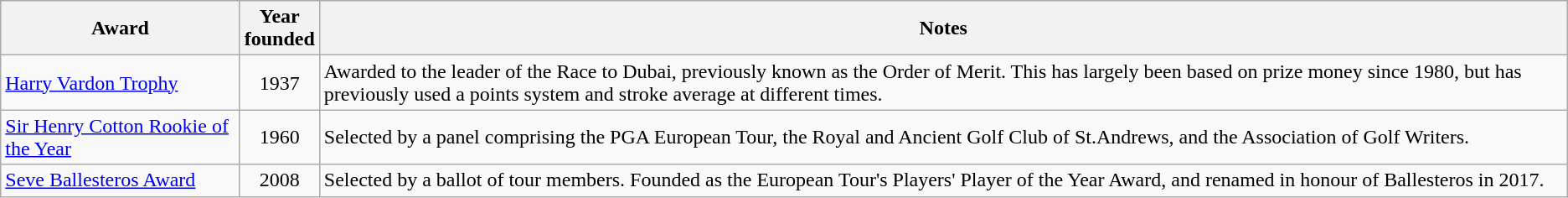<table class="wikitable">
<tr>
<th>Award</th>
<th>Year<br>founded</th>
<th>Notes</th>
</tr>
<tr>
<td><a href='#'>Harry Vardon Trophy</a></td>
<td align="center">1937</td>
<td>Awarded to the leader of the Race to Dubai, previously known as the Order of Merit. This has largely been based on prize money since 1980, but has previously used a points system and stroke average at different times.</td>
</tr>
<tr>
<td><a href='#'>Sir Henry Cotton Rookie of the Year</a></td>
<td align="center">1960</td>
<td>Selected by a panel comprising the PGA European Tour, the Royal and Ancient Golf Club of St.Andrews, and the Association of Golf Writers.</td>
</tr>
<tr>
<td><a href='#'>Seve Ballesteros Award</a></td>
<td align="center">2008</td>
<td>Selected by a ballot of tour members. Founded as the European Tour's Players' Player of the Year Award, and renamed in honour of Ballesteros in 2017.</td>
</tr>
</table>
